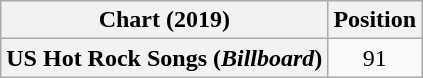<table class="wikitable plainrowheaders" style="text-align:center">
<tr>
<th scope="col">Chart (2019)</th>
<th scope="col">Position</th>
</tr>
<tr>
<th scope="row">US Hot Rock Songs (<em>Billboard</em>)</th>
<td>91</td>
</tr>
</table>
